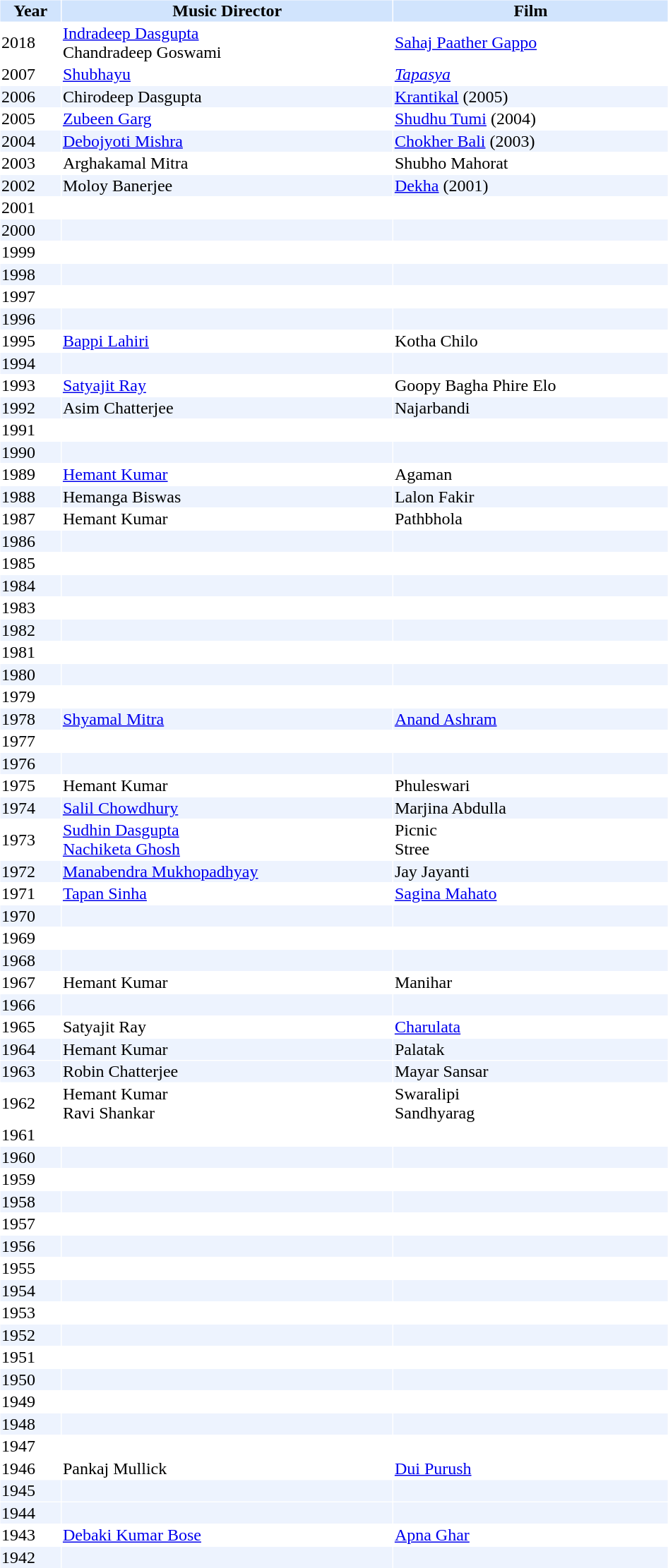<table cellspacing="1" cellpadding="1" border="0" width="50%">
<tr bgcolor="#d1e4fd">
<th>Year</th>
<th>Music Director</th>
<th>Film</th>
</tr>
<tr>
<td>2018</td>
<td><a href='#'>Indradeep Dasgupta</a> <br>Chandradeep Goswami</td>
<td><a href='#'>Sahaj Paather Gappo</a></td>
</tr>
<tr>
<td>2007</td>
<td><a href='#'>Shubhayu</a></td>
<td><em><a href='#'>Tapasya</a></em></td>
</tr>
<tr bgcolor=#edf3fe>
<td>2006</td>
<td>Chirodeep Dasgupta</td>
<td><a href='#'>Krantikal</a> (2005)</td>
</tr>
<tr>
<td>2005</td>
<td><a href='#'>Zubeen Garg</a></td>
<td><a href='#'>Shudhu Tumi</a> (2004)</td>
</tr>
<tr bgcolor=#edf3fe>
<td>2004</td>
<td><a href='#'>Debojyoti Mishra</a></td>
<td><a href='#'>Chokher Bali</a> (2003)</td>
</tr>
<tr>
<td>2003</td>
<td>Arghakamal Mitra</td>
<td>Shubho Mahorat</td>
</tr>
<tr bgcolor=#edf3fe>
<td>2002</td>
<td>Moloy Banerjee</td>
<td><a href='#'>Dekha</a> (2001)</td>
</tr>
<tr>
<td>2001</td>
<td></td>
<td></td>
</tr>
<tr bgcolor=#edf3fe>
<td>2000</td>
<td></td>
<td></td>
</tr>
<tr>
<td>1999</td>
<td></td>
<td></td>
</tr>
<tr bgcolor=#edf3fe>
<td>1998</td>
<td></td>
<td></td>
</tr>
<tr>
<td>1997</td>
<td></td>
<td></td>
</tr>
<tr bgcolor=#edf3fe>
<td>1996</td>
<td></td>
<td></td>
</tr>
<tr>
<td>1995</td>
<td><a href='#'>Bappi Lahiri</a></td>
<td>Kotha Chilo</td>
</tr>
<tr bgcolor=#edf3fe>
<td>1994</td>
<td></td>
<td></td>
</tr>
<tr>
<td>1993</td>
<td><a href='#'>Satyajit Ray</a></td>
<td>Goopy Bagha Phire Elo</td>
</tr>
<tr bgcolor=#edf3fe>
<td>1992</td>
<td>Asim Chatterjee</td>
<td>Najarbandi</td>
</tr>
<tr>
<td>1991</td>
<td></td>
<td></td>
</tr>
<tr bgcolor=#edf3fe>
<td>1990</td>
<td></td>
<td></td>
</tr>
<tr>
<td>1989</td>
<td><a href='#'>Hemant Kumar</a></td>
<td>Agaman</td>
</tr>
<tr bgcolor=#edf3fe>
<td>1988</td>
<td>Hemanga Biswas</td>
<td>Lalon Fakir</td>
</tr>
<tr>
<td>1987</td>
<td>Hemant Kumar</td>
<td>Pathbhola</td>
</tr>
<tr bgcolor=#edf3fe>
<td>1986</td>
<td></td>
<td></td>
</tr>
<tr>
<td>1985</td>
<td></td>
<td></td>
</tr>
<tr bgcolor=#edf3fe>
<td>1984</td>
<td></td>
<td></td>
</tr>
<tr>
<td>1983</td>
<td></td>
<td></td>
</tr>
<tr bgcolor=#edf3fe>
<td>1982</td>
<td></td>
<td></td>
</tr>
<tr>
<td>1981</td>
<td></td>
<td></td>
</tr>
<tr bgcolor=#edf3fe>
<td>1980</td>
<td></td>
<td></td>
</tr>
<tr>
<td>1979</td>
<td></td>
<td></td>
</tr>
<tr bgcolor=#edf3fe>
<td>1978</td>
<td><a href='#'>Shyamal Mitra</a></td>
<td><a href='#'>Anand Ashram</a></td>
</tr>
<tr>
<td>1977</td>
<td></td>
<td></td>
</tr>
<tr bgcolor=#edf3fe>
<td>1976</td>
<td></td>
<td></td>
</tr>
<tr>
<td>1975</td>
<td>Hemant Kumar</td>
<td>Phuleswari</td>
</tr>
<tr bgcolor=#edf3fe>
<td>1974</td>
<td><a href='#'>Salil Chowdhury</a></td>
<td>Marjina Abdulla</td>
</tr>
<tr>
<td>1973</td>
<td><a href='#'>Sudhin Dasgupta</a> <br><a href='#'>Nachiketa Ghosh</a></td>
<td>Picnic <br> Stree</td>
</tr>
<tr bgcolor=#edf3fe>
<td>1972</td>
<td><a href='#'>Manabendra Mukhopadhyay</a></td>
<td>Jay Jayanti</td>
</tr>
<tr>
<td>1971</td>
<td><a href='#'>Tapan Sinha</a></td>
<td><a href='#'>Sagina Mahato</a></td>
</tr>
<tr bgcolor=#edf3fe>
<td>1970</td>
<td></td>
<td></td>
</tr>
<tr>
<td>1969</td>
<td></td>
<td></td>
</tr>
<tr bgcolor=#edf3fe>
<td>1968</td>
<td></td>
<td></td>
</tr>
<tr>
<td>1967</td>
<td>Hemant Kumar</td>
<td>Manihar</td>
</tr>
<tr bgcolor=#edf3fe>
<td>1966</td>
<td></td>
<td></td>
</tr>
<tr>
<td>1965</td>
<td>Satyajit Ray</td>
<td><a href='#'>Charulata</a></td>
</tr>
<tr bgcolor=#edf3fe>
<td>1964</td>
<td>Hemant Kumar</td>
<td>Palatak</td>
</tr>
<tr bgcolor=#edf3fe>
<td>1963</td>
<td>Robin Chatterjee</td>
<td>Mayar Sansar</td>
</tr>
<tr>
<td>1962</td>
<td>Hemant Kumar <br>Ravi Shankar</td>
<td>Swaralipi <br>Sandhyarag</td>
</tr>
<tr>
<td>1961</td>
<td></td>
<td></td>
</tr>
<tr bgcolor=#edf3fe>
<td>1960</td>
<td></td>
<td></td>
</tr>
<tr>
<td>1959</td>
<td></td>
<td></td>
</tr>
<tr bgcolor=#edf3fe>
<td>1958</td>
<td></td>
<td></td>
</tr>
<tr>
<td>1957</td>
<td></td>
<td></td>
</tr>
<tr bgcolor=#edf3fe>
<td>1956</td>
<td></td>
<td></td>
</tr>
<tr>
<td>1955</td>
<td></td>
<td></td>
</tr>
<tr bgcolor=#edf3fe>
<td>1954</td>
<td></td>
<td></td>
</tr>
<tr>
<td>1953</td>
<td></td>
<td></td>
</tr>
<tr bgcolor=#edf3fe>
<td>1952</td>
<td></td>
<td></td>
</tr>
<tr>
<td>1951</td>
<td></td>
<td></td>
</tr>
<tr bgcolor=#edf3fe>
<td>1950</td>
<td></td>
<td></td>
</tr>
<tr>
<td>1949</td>
<td></td>
<td></td>
</tr>
<tr bgcolor=#edf3fe>
<td>1948</td>
<td></td>
<td></td>
</tr>
<tr>
<td>1947</td>
<td></td>
</tr>
<tr>
<td>1946</td>
<td>Pankaj Mullick</td>
<td><a href='#'>Dui Purush</a></td>
</tr>
<tr bgcolor=#edf3fe>
<td>1945</td>
<td></td>
<td></td>
</tr>
<tr bgcolor=#edf3fe>
<td>1944</td>
<td></td>
<td></td>
</tr>
<tr>
<td>1943</td>
<td><a href='#'>Debaki Kumar Bose</a></td>
<td><a href='#'>Apna Ghar</a></td>
</tr>
<tr bgcolor=#edf3fe>
<td>1942</td>
<td></td>
<td></td>
</tr>
</table>
